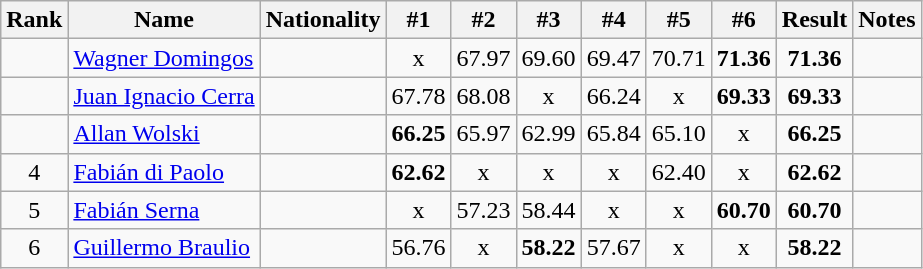<table class="wikitable sortable" style="text-align:center">
<tr>
<th>Rank</th>
<th>Name</th>
<th>Nationality</th>
<th>#1</th>
<th>#2</th>
<th>#3</th>
<th>#4</th>
<th>#5</th>
<th>#6</th>
<th>Result</th>
<th>Notes</th>
</tr>
<tr>
<td></td>
<td align=left><a href='#'>Wagner Domingos</a></td>
<td align=left></td>
<td>x</td>
<td>67.97</td>
<td>69.60</td>
<td>69.47</td>
<td>70.71</td>
<td><strong>71.36</strong></td>
<td><strong>71.36</strong></td>
<td></td>
</tr>
<tr>
<td></td>
<td align=left><a href='#'>Juan Ignacio Cerra</a></td>
<td align=left></td>
<td>67.78</td>
<td>68.08</td>
<td>x</td>
<td>66.24</td>
<td>x</td>
<td><strong>69.33</strong></td>
<td><strong>69.33</strong></td>
<td></td>
</tr>
<tr>
<td></td>
<td align=left><a href='#'>Allan Wolski</a></td>
<td align=left></td>
<td><strong>66.25</strong></td>
<td>65.97</td>
<td>62.99</td>
<td>65.84</td>
<td>65.10</td>
<td>x</td>
<td><strong>66.25</strong></td>
<td></td>
</tr>
<tr>
<td>4</td>
<td align=left><a href='#'>Fabián di Paolo</a></td>
<td align=left></td>
<td><strong>62.62</strong></td>
<td>x</td>
<td>x</td>
<td>x</td>
<td>62.40</td>
<td>x</td>
<td><strong>62.62</strong></td>
<td></td>
</tr>
<tr>
<td>5</td>
<td align=left><a href='#'>Fabián Serna</a></td>
<td align=left></td>
<td>x</td>
<td>57.23</td>
<td>58.44</td>
<td>x</td>
<td>x</td>
<td><strong>60.70</strong></td>
<td><strong>60.70</strong></td>
<td></td>
</tr>
<tr>
<td>6</td>
<td align=left><a href='#'>Guillermo Braulio</a></td>
<td align=left></td>
<td>56.76</td>
<td>x</td>
<td><strong>58.22</strong></td>
<td>57.67</td>
<td>x</td>
<td>x</td>
<td><strong>58.22</strong></td>
<td></td>
</tr>
</table>
